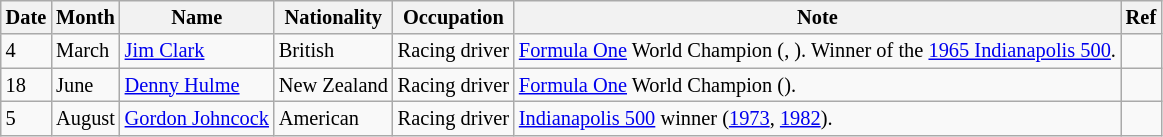<table class="wikitable" style="font-size:85%;">
<tr>
<th>Date</th>
<th>Month</th>
<th>Name</th>
<th>Nationality</th>
<th>Occupation</th>
<th>Note</th>
<th>Ref</th>
</tr>
<tr>
<td>4</td>
<td>March</td>
<td><a href='#'>Jim Clark</a></td>
<td>British</td>
<td>Racing driver</td>
<td><a href='#'>Formula One</a> World Champion (, ). Winner of the <a href='#'>1965 Indianapolis 500</a>.</td>
<td></td>
</tr>
<tr>
<td>18</td>
<td>June</td>
<td><a href='#'>Denny Hulme</a></td>
<td>New Zealand</td>
<td>Racing driver</td>
<td><a href='#'>Formula One</a> World Champion ().</td>
<td></td>
</tr>
<tr>
<td>5</td>
<td>August</td>
<td><a href='#'>Gordon Johncock</a></td>
<td>American</td>
<td>Racing driver</td>
<td><a href='#'>Indianapolis 500</a> winner (<a href='#'>1973</a>, <a href='#'>1982</a>).</td>
<td></td>
</tr>
</table>
